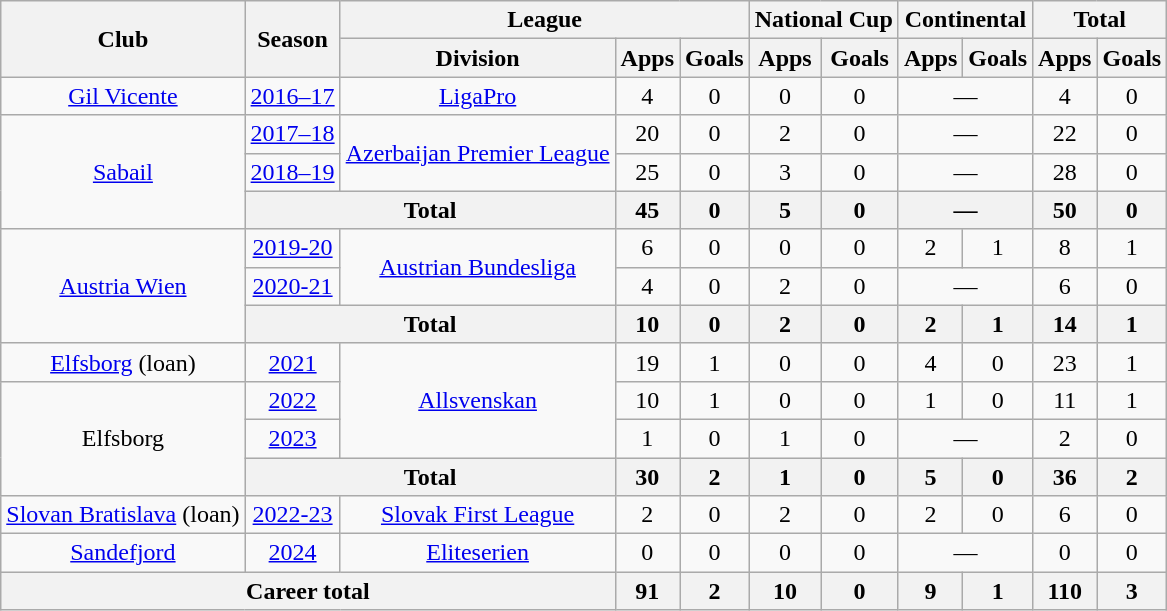<table class="wikitable" style="text-align: center">
<tr>
<th rowspan="2">Club</th>
<th rowspan="2">Season</th>
<th colspan="3">League</th>
<th colspan="2">National Cup</th>
<th colspan="2">Continental</th>
<th colspan="2">Total</th>
</tr>
<tr>
<th>Division</th>
<th>Apps</th>
<th>Goals</th>
<th>Apps</th>
<th>Goals</th>
<th>Apps</th>
<th>Goals</th>
<th>Apps</th>
<th>Goals</th>
</tr>
<tr>
<td><a href='#'>Gil Vicente</a></td>
<td><a href='#'>2016–17</a></td>
<td><a href='#'>LigaPro</a></td>
<td>4</td>
<td>0</td>
<td>0</td>
<td>0</td>
<td colspan="2">—</td>
<td>4</td>
<td>0</td>
</tr>
<tr>
<td rowspan="3"><a href='#'>Sabail</a></td>
<td><a href='#'>2017–18</a></td>
<td rowspan="2"><a href='#'>Azerbaijan Premier League</a></td>
<td>20</td>
<td>0</td>
<td>2</td>
<td>0</td>
<td colspan="2">—</td>
<td>22</td>
<td>0</td>
</tr>
<tr>
<td><a href='#'>2018–19</a></td>
<td>25</td>
<td>0</td>
<td>3</td>
<td>0</td>
<td colspan="2">—</td>
<td>28</td>
<td>0</td>
</tr>
<tr>
<th colspan="2">Total</th>
<th>45</th>
<th>0</th>
<th>5</th>
<th>0</th>
<th colspan="2">—</th>
<th>50</th>
<th>0</th>
</tr>
<tr>
<td rowspan="3"><a href='#'>Austria Wien</a></td>
<td><a href='#'>2019-20</a></td>
<td rowspan="2"><a href='#'>Austrian Bundesliga</a></td>
<td>6</td>
<td>0</td>
<td>0</td>
<td>0</td>
<td>2</td>
<td>1</td>
<td>8</td>
<td>1</td>
</tr>
<tr>
<td><a href='#'>2020-21</a></td>
<td>4</td>
<td>0</td>
<td>2</td>
<td>0</td>
<td colspan="2">—</td>
<td>6</td>
<td>0</td>
</tr>
<tr>
<th colspan="2">Total</th>
<th>10</th>
<th>0</th>
<th>2</th>
<th>0</th>
<th>2</th>
<th>1</th>
<th>14</th>
<th>1</th>
</tr>
<tr>
<td><a href='#'>Elfsborg</a> (loan)</td>
<td><a href='#'>2021</a></td>
<td rowspan="3"><a href='#'>Allsvenskan</a></td>
<td>19</td>
<td>1</td>
<td>0</td>
<td>0</td>
<td>4</td>
<td>0</td>
<td>23</td>
<td>1</td>
</tr>
<tr>
<td rowspan="3">Elfsborg</td>
<td><a href='#'>2022</a></td>
<td>10</td>
<td>1</td>
<td>0</td>
<td>0</td>
<td>1</td>
<td>0</td>
<td>11</td>
<td>1</td>
</tr>
<tr>
<td><a href='#'>2023</a></td>
<td>1</td>
<td>0</td>
<td>1</td>
<td>0</td>
<td colspan="2">—</td>
<td>2</td>
<td>0</td>
</tr>
<tr>
<th colspan="2">Total</th>
<th>30</th>
<th>2</th>
<th>1</th>
<th>0</th>
<th>5</th>
<th>0</th>
<th>36</th>
<th>2</th>
</tr>
<tr>
<td><a href='#'>Slovan Bratislava</a> (loan)</td>
<td><a href='#'>2022-23</a></td>
<td><a href='#'> Slovak First League</a></td>
<td>2</td>
<td>0</td>
<td>2</td>
<td>0</td>
<td>2</td>
<td>0</td>
<td>6</td>
<td>0</td>
</tr>
<tr>
<td><a href='#'>Sandefjord</a></td>
<td><a href='#'>2024</a></td>
<td><a href='#'>Eliteserien</a></td>
<td>0</td>
<td>0</td>
<td>0</td>
<td>0</td>
<td colspan="2">—</td>
<td>0</td>
<td>0</td>
</tr>
<tr>
<th colspan="3">Career total</th>
<th>91</th>
<th>2</th>
<th>10</th>
<th>0</th>
<th>9</th>
<th>1</th>
<th>110</th>
<th>3</th>
</tr>
</table>
